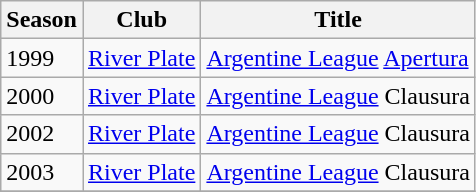<table class="wikitable">
<tr>
<th>Season</th>
<th>Club</th>
<th>Title</th>
</tr>
<tr>
<td>1999</td>
<td><a href='#'>River Plate</a></td>
<td><a href='#'>Argentine League</a> <a href='#'>Apertura</a></td>
</tr>
<tr>
<td>2000</td>
<td><a href='#'>River Plate</a></td>
<td><a href='#'>Argentine League</a> Clausura</td>
</tr>
<tr>
<td>2002</td>
<td><a href='#'>River Plate</a></td>
<td><a href='#'>Argentine League</a> Clausura</td>
</tr>
<tr>
<td>2003</td>
<td><a href='#'>River Plate</a></td>
<td><a href='#'>Argentine League</a> Clausura</td>
</tr>
<tr>
</tr>
</table>
